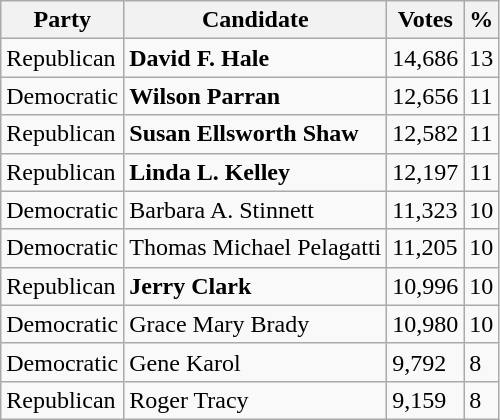<table class="wikitable">
<tr>
<th>Party</th>
<th>Candidate</th>
<th>Votes</th>
<th>%</th>
</tr>
<tr>
<td>Republican</td>
<td><strong>David F. Hale</strong></td>
<td>14,686</td>
<td>13</td>
</tr>
<tr>
<td>Democratic</td>
<td><strong>Wilson Parran</strong></td>
<td>12,656</td>
<td>11</td>
</tr>
<tr>
<td>Republican</td>
<td><strong>Susan Ellsworth Shaw</strong></td>
<td>12,582</td>
<td>11</td>
</tr>
<tr>
<td>Republican</td>
<td><strong>Linda L. Kelley</strong></td>
<td>12,197</td>
<td>11</td>
</tr>
<tr>
<td>Democratic</td>
<td>Barbara A. Stinnett</td>
<td>11,323</td>
<td>10</td>
</tr>
<tr>
<td>Democratic</td>
<td>Thomas Michael Pelagatti</td>
<td>11,205</td>
<td>10</td>
</tr>
<tr>
<td>Republican</td>
<td><strong>Jerry Clark</strong></td>
<td>10,996</td>
<td>10</td>
</tr>
<tr>
<td>Democratic</td>
<td>Grace Mary Brady</td>
<td>10,980</td>
<td>10</td>
</tr>
<tr>
<td>Democratic</td>
<td>Gene Karol</td>
<td>9,792</td>
<td>8</td>
</tr>
<tr>
<td>Republican</td>
<td>Roger Tracy</td>
<td>9,159</td>
<td>8</td>
</tr>
</table>
